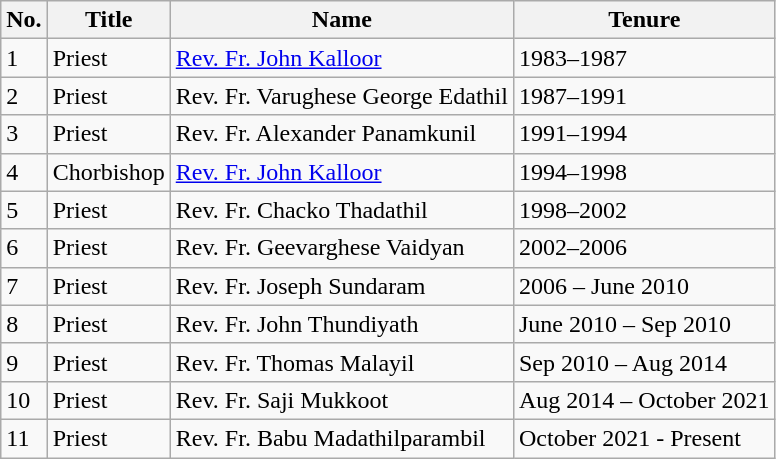<table class="wikitable sortable">
<tr>
<th>No.</th>
<th>Title</th>
<th>Name</th>
<th>Tenure</th>
</tr>
<tr>
<td>1</td>
<td>Priest</td>
<td><a href='#'>Rev. Fr. John Kalloor</a></td>
<td>1983–1987</td>
</tr>
<tr>
<td>2</td>
<td>Priest</td>
<td>Rev. Fr. Varughese George Edathil</td>
<td>1987–1991</td>
</tr>
<tr>
<td>3</td>
<td>Priest</td>
<td>Rev. Fr. Alexander Panamkunil</td>
<td>1991–1994</td>
</tr>
<tr>
<td>4</td>
<td>Chorbishop</td>
<td><a href='#'>Rev. Fr. John Kalloor</a></td>
<td>1994–1998</td>
</tr>
<tr>
<td>5</td>
<td>Priest</td>
<td>Rev. Fr. Chacko Thadathil</td>
<td>1998–2002</td>
</tr>
<tr>
<td>6</td>
<td>Priest</td>
<td>Rev. Fr. Geevarghese Vaidyan</td>
<td>2002–2006</td>
</tr>
<tr>
<td>7</td>
<td>Priest</td>
<td>Rev. Fr. Joseph Sundaram</td>
<td>2006 – June 2010</td>
</tr>
<tr>
<td>8</td>
<td>Priest</td>
<td>Rev. Fr. John Thundiyath</td>
<td>June 2010 – Sep 2010</td>
</tr>
<tr>
<td>9</td>
<td>Priest</td>
<td>Rev. Fr. Thomas Malayil</td>
<td>Sep 2010 – Aug 2014</td>
</tr>
<tr>
<td>10</td>
<td>Priest</td>
<td>Rev. Fr. Saji Mukkoot</td>
<td>Aug 2014 – October 2021</td>
</tr>
<tr>
<td>11</td>
<td>Priest</td>
<td>Rev. Fr. Babu Madathilparambil</td>
<td>October 2021 - Present</td>
</tr>
</table>
